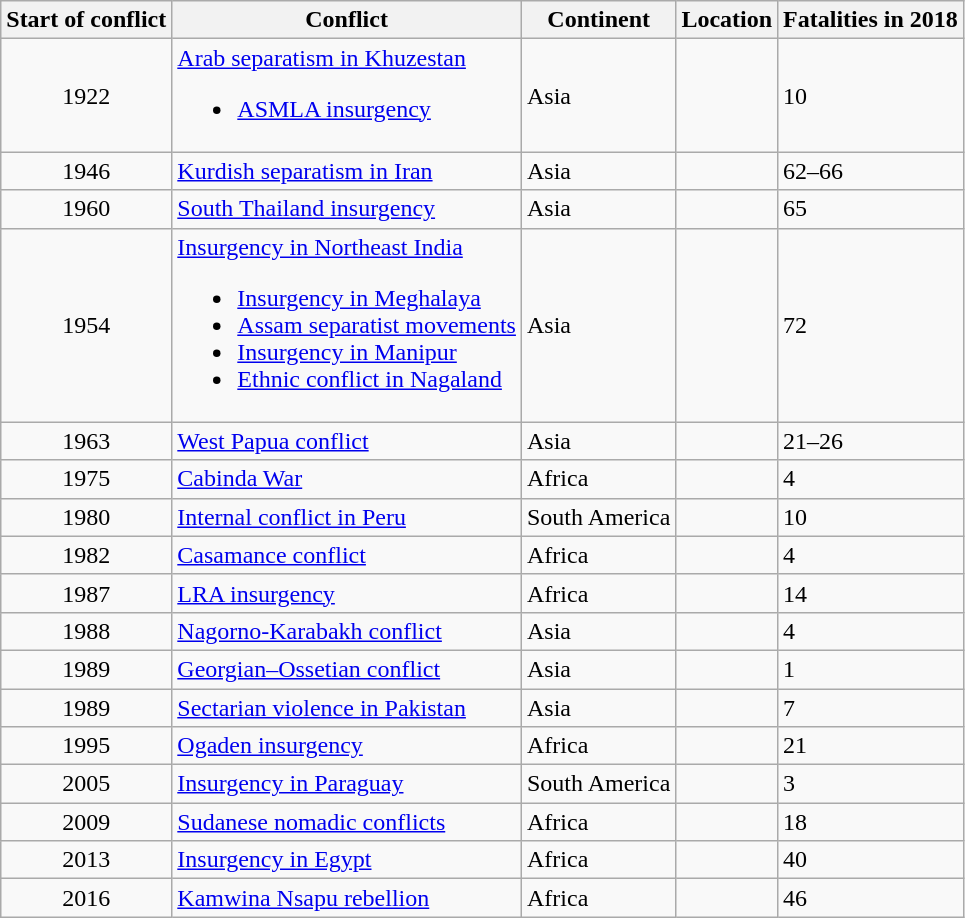<table class="wikitable sortable">
<tr>
<th>Start of conflict</th>
<th>Conflict</th>
<th>Continent</th>
<th>Location</th>
<th data-sort-type="number">Fatalities in 2018</th>
</tr>
<tr>
<td align="center">1922</td>
<td><a href='#'>Arab separatism in Khuzestan</a><br><ul><li><a href='#'>ASMLA insurgency</a></li></ul></td>
<td>Asia</td>
<td></td>
<td> 10</td>
</tr>
<tr>
<td align="center">1946</td>
<td><a href='#'>Kurdish separatism in Iran</a></td>
<td>Asia</td>
<td></td>
<td> 62–66</td>
</tr>
<tr>
<td align="center">1960</td>
<td><a href='#'>South Thailand insurgency</a></td>
<td>Asia</td>
<td></td>
<td> 65</td>
</tr>
<tr>
<td align=center>1954</td>
<td><a href='#'>Insurgency in Northeast India</a><br><ul><li><a href='#'>Insurgency in Meghalaya</a></li><li><a href='#'>Assam separatist movements</a></li><li><a href='#'>Insurgency in Manipur</a></li><li><a href='#'>Ethnic conflict in Nagaland</a></li></ul></td>
<td>Asia</td>
<td></td>
<td> 72</td>
</tr>
<tr>
<td align="center">1963</td>
<td><a href='#'>West Papua conflict</a></td>
<td>Asia</td>
<td></td>
<td> 21–26</td>
</tr>
<tr>
<td align="center">1975</td>
<td><a href='#'>Cabinda War</a></td>
<td>Africa</td>
<td></td>
<td> 4</td>
</tr>
<tr>
<td align="center">1980</td>
<td><a href='#'>Internal conflict in Peru</a></td>
<td>South America</td>
<td></td>
<td> 10</td>
</tr>
<tr>
<td align="center">1982</td>
<td><a href='#'>Casamance conflict</a></td>
<td>Africa</td>
<td></td>
<td> 4</td>
</tr>
<tr>
<td align="center">1987</td>
<td><a href='#'>LRA insurgency</a></td>
<td>Africa</td>
<td><br></td>
<td> 14</td>
</tr>
<tr>
<td align="center">1988</td>
<td><a href='#'>Nagorno-Karabakh conflict</a></td>
<td>Asia</td>
<td></td>
<td> 4</td>
</tr>
<tr>
<td align="center">1989</td>
<td><a href='#'>Georgian–Ossetian conflict</a></td>
<td>Asia</td>
<td></td>
<td> 1</td>
</tr>
<tr>
<td align=center>1989</td>
<td><a href='#'>Sectarian violence in Pakistan</a></td>
<td>Asia</td>
<td></td>
<td> 7</td>
</tr>
<tr>
<td align="center">1995</td>
<td><a href='#'>Ogaden insurgency</a></td>
<td>Africa</td>
<td></td>
<td> 21</td>
</tr>
<tr>
<td align="center">2005</td>
<td><a href='#'>Insurgency in Paraguay</a></td>
<td>South America</td>
<td></td>
<td> 3</td>
</tr>
<tr>
<td align=center>2009</td>
<td><a href='#'>Sudanese nomadic conflicts</a></td>
<td>Africa</td>
<td></td>
<td> 18</td>
</tr>
<tr>
<td align=center>2013</td>
<td><a href='#'>Insurgency in Egypt</a></td>
<td>Africa</td>
<td></td>
<td> 40</td>
</tr>
<tr>
<td align=center>2016</td>
<td><a href='#'>Kamwina Nsapu rebellion</a></td>
<td>Africa</td>
<td><br></td>
<td> 46</td>
</tr>
</table>
